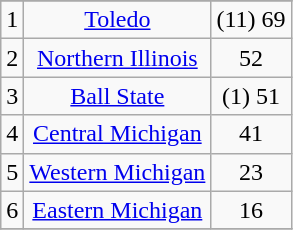<table class="wikitable" border="1">
<tr align=center>
</tr>
<tr align="center">
<td>1</td>
<td><a href='#'>Toledo</a></td>
<td>(11) 69</td>
</tr>
<tr align="center">
<td>2</td>
<td><a href='#'>Northern Illinois</a></td>
<td>52</td>
</tr>
<tr align="center">
<td>3</td>
<td><a href='#'>Ball State</a></td>
<td>(1) 51</td>
</tr>
<tr align="center">
<td>4</td>
<td><a href='#'>Central Michigan</a></td>
<td>41</td>
</tr>
<tr align="center">
<td>5</td>
<td><a href='#'>Western Michigan</a></td>
<td>23</td>
</tr>
<tr align="center">
<td>6</td>
<td><a href='#'>Eastern Michigan</a></td>
<td>16</td>
</tr>
<tr align="center">
</tr>
</table>
